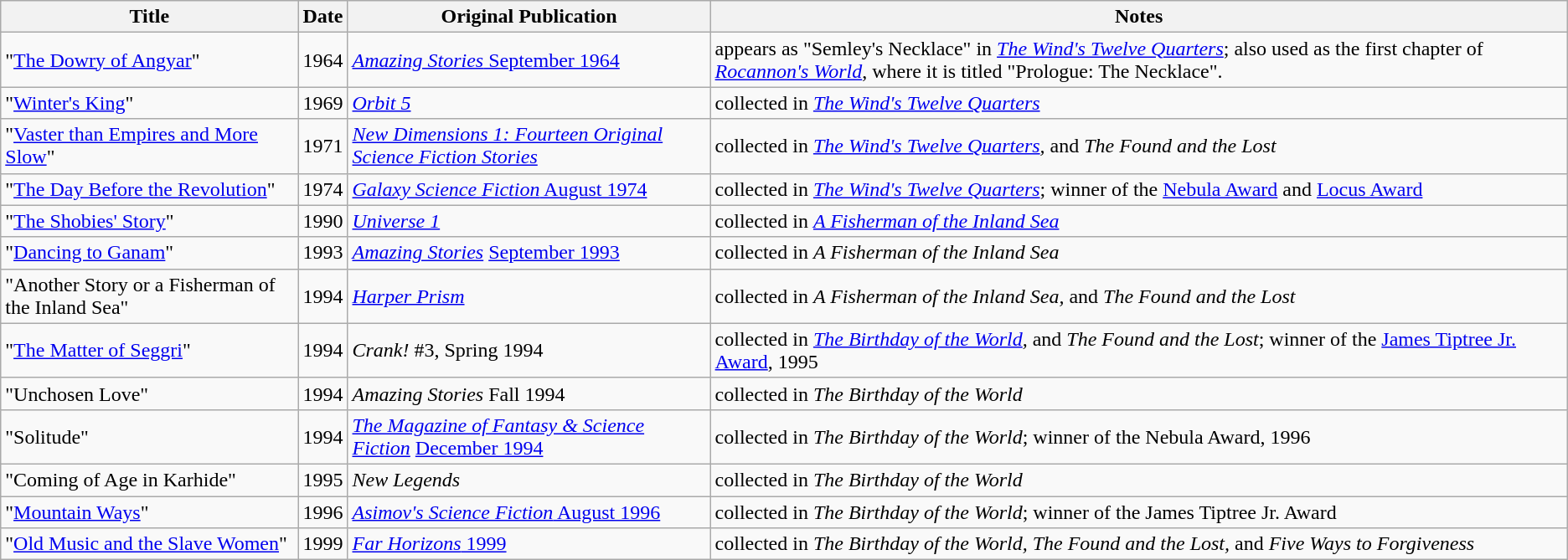<table class="wikitable">
<tr>
<th>Title</th>
<th>Date</th>
<th>Original Publication</th>
<th>Notes</th>
</tr>
<tr>
<td>"<a href='#'>The Dowry of Angyar</a>"</td>
<td>1964</td>
<td><a href='#'><em>Amazing Stories</em> September 1964</a></td>
<td>appears as "Semley's Necklace" in <em><a href='#'>The Wind's Twelve Quarters</a></em>; also used as the first chapter of <em><a href='#'>Rocannon's World</a></em>, where it is titled "Prologue: The Necklace".</td>
</tr>
<tr>
<td>"<a href='#'>Winter's King</a>"</td>
<td>1969</td>
<td><a href='#'><em>Orbit 5</em></a></td>
<td>collected in <em><a href='#'>The Wind's Twelve Quarters</a></em></td>
</tr>
<tr>
<td>"<a href='#'>Vaster than Empires and More Slow</a>"</td>
<td>1971</td>
<td><a href='#'><em>New Dimensions 1: Fourteen Original Science Fiction Stories</em></a></td>
<td>collected in <em><a href='#'>The Wind's Twelve Quarters</a>,</em> and <em>The Found and the Lost</em></td>
</tr>
<tr>
<td>"<a href='#'>The Day Before the Revolution</a>"</td>
<td>1974</td>
<td><a href='#'><em>Galaxy Science Fiction</em> August 1974</a></td>
<td>collected in <em><a href='#'>The Wind's Twelve Quarters</a></em>; winner of the <a href='#'>Nebula Award</a> and <a href='#'>Locus Award</a></td>
</tr>
<tr>
<td>"<a href='#'>The Shobies' Story</a>"</td>
<td>1990</td>
<td><em><a href='#'>Universe 1</a></em></td>
<td>collected in <em><a href='#'>A Fisherman of the Inland Sea</a></em></td>
</tr>
<tr>
<td>"<a href='#'>Dancing to Ganam</a>"</td>
<td>1993</td>
<td><em><a href='#'>Amazing Stories</a></em> <a href='#'>September 1993</a></td>
<td>collected in <em>A Fisherman of the Inland Sea</em></td>
</tr>
<tr>
<td>"Another Story or a Fisherman of the Inland Sea"</td>
<td>1994</td>
<td><em><a href='#'>Harper Prism</a></em></td>
<td>collected in <em>A Fisherman of the Inland Sea,</em> and <em>The Found and the Lost</em></td>
</tr>
<tr>
<td>"<a href='#'>The Matter of Seggri</a>"</td>
<td>1994</td>
<td><em>Crank!</em> #3, Spring 1994</td>
<td>collected in <em><a href='#'>The Birthday of the World</a>,</em> and <em>The Found and the Lost</em>; winner of the <a href='#'>James Tiptree Jr. Award</a>, 1995</td>
</tr>
<tr>
<td>"Unchosen Love"</td>
<td>1994</td>
<td><em>Amazing Stories</em> Fall 1994</td>
<td>collected in <em>The Birthday of the World</em></td>
</tr>
<tr>
<td>"Solitude"</td>
<td>1994</td>
<td><em><a href='#'>The Magazine of Fantasy & Science Fiction</a></em> <a href='#'>December 1994</a></td>
<td>collected in <em>The Birthday of the World</em>; winner of the Nebula Award, 1996</td>
</tr>
<tr>
<td>"Coming of Age in Karhide"</td>
<td>1995</td>
<td><em>New Legends</em></td>
<td>collected in <em>The Birthday of the World</em></td>
</tr>
<tr>
<td>"<a href='#'>Mountain Ways</a>"</td>
<td>1996</td>
<td><a href='#'><em>Asimov's Science Fiction</em> August 1996</a></td>
<td>collected in <em>The Birthday of the World</em>; winner of the James Tiptree Jr. Award</td>
</tr>
<tr>
<td>"<a href='#'>Old Music and the Slave Women</a>"</td>
<td>1999</td>
<td><a href='#'><em>Far Horizons</em> 1999</a></td>
<td>collected in <em>The Birthday of the World, The Found and the Lost,</em> and <em>Five Ways to Forgiveness</em></td>
</tr>
</table>
